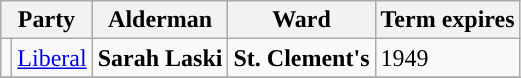<table class="wikitable">
<tr>
<th colspan="2">Party</th>
<th>Alderman</th>
<th>Ward</th>
<th>Term expires</th>
</tr>
<tr>
<td style="background-color:"></td>
<td><a href='#'>Liberal</a></td>
<td><strong>Sarah Laski</strong></td>
<td><strong>St. Clement's</strong></td>
<td>1949</td>
</tr>
<tr>
</tr>
</table>
